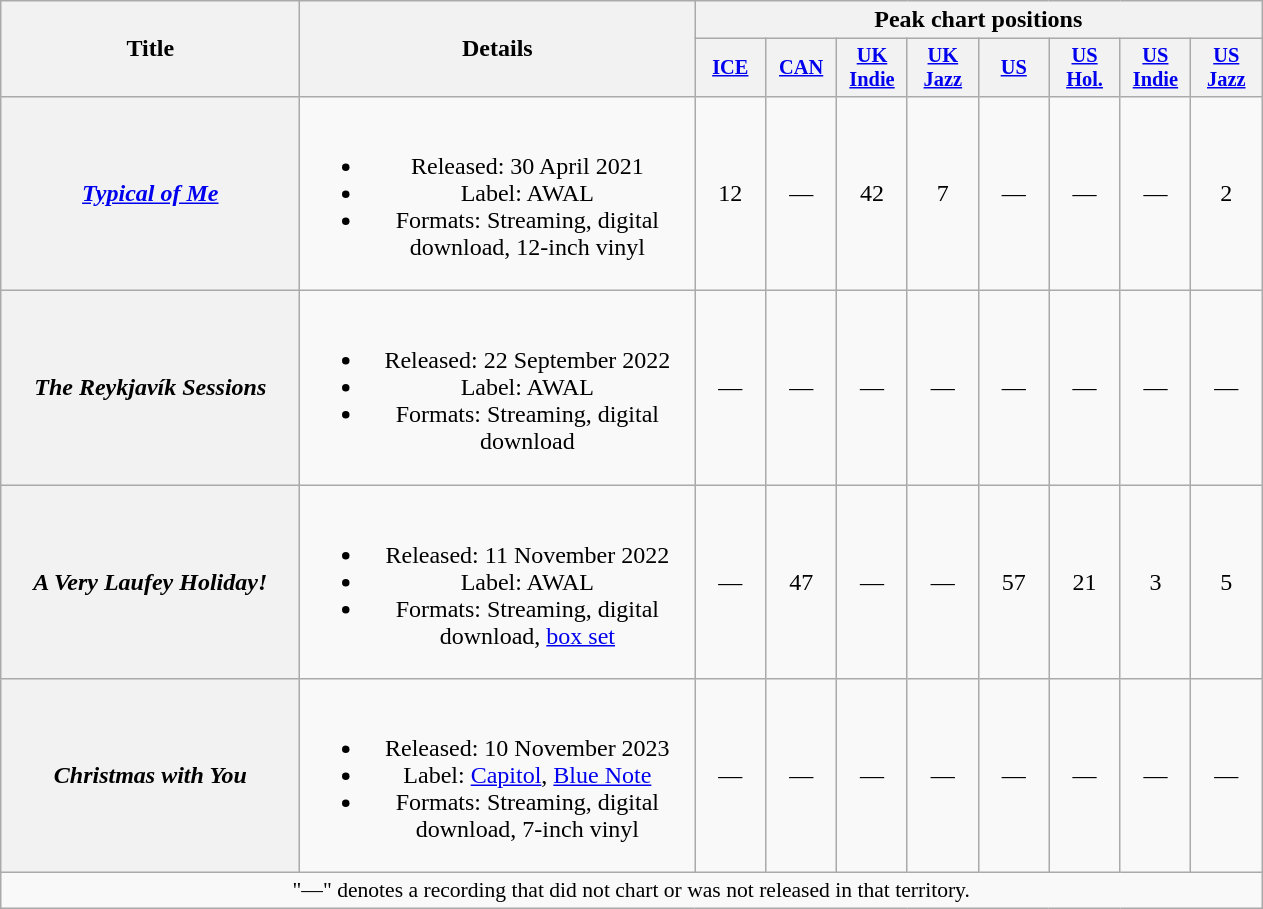<table class="wikitable plainrowheaders" style="text-align:center">
<tr>
<th scope="col" rowspan="2" style="width:12em;">Title</th>
<th scope="col" rowspan="2" style="width:16em;">Details</th>
<th scope="col" colspan="8">Peak chart positions</th>
</tr>
<tr>
<th scope="col" style="width:3em;font-size:85%;"><a href='#'>ICE</a><br></th>
<th scope="col" style="width:3em;font-size:85%;"><a href='#'>CAN</a><br></th>
<th scope="col" style="width:3em;font-size:85%;"><a href='#'>UK<br>Indie</a><br></th>
<th scope="col" style="width:3em;font-size:85%;"><a href='#'>UK<br>Jazz</a><br></th>
<th scope="col" style="width:3em;font-size:85%;"><a href='#'>US</a><br></th>
<th scope="col" style="width:3em;font-size:85%;"><a href='#'>US<br>Hol.</a><br></th>
<th scope="col" style="width:3em;font-size:85%;"><a href='#'>US<br>Indie</a><br></th>
<th scope="col" style="width:3em;font-size:85%;"><a href='#'>US<br>Jazz</a><br></th>
</tr>
<tr>
<th scope="row"><em><a href='#'>Typical of Me</a></em></th>
<td><br><ul><li>Released: 30 April 2021</li><li>Label: AWAL</li><li>Formats: Streaming, digital download, 12-inch vinyl</li></ul></td>
<td>12</td>
<td>—</td>
<td>42</td>
<td>7</td>
<td>—</td>
<td>—</td>
<td>—</td>
<td>2</td>
</tr>
<tr>
<th scope="row"><em>The Reykjavík Sessions</em></th>
<td><br><ul><li>Released: 22 September 2022</li><li>Label: AWAL</li><li>Formats: Streaming, digital download</li></ul></td>
<td>—</td>
<td>—</td>
<td>—</td>
<td>—</td>
<td>—</td>
<td>—</td>
<td>—</td>
<td>—</td>
</tr>
<tr>
<th scope="row"><em>A Very Laufey Holiday!</em></th>
<td><br><ul><li>Released: 11 November 2022</li><li>Label: AWAL</li><li>Formats: Streaming, digital download, <a href='#'>box set</a></li></ul></td>
<td>—</td>
<td>47</td>
<td>—</td>
<td>—</td>
<td>57</td>
<td>21</td>
<td>3</td>
<td>5</td>
</tr>
<tr>
<th scope="row"><em>Christmas with You</em><br></th>
<td><br><ul><li>Released: 10 November 2023</li><li>Label: <a href='#'>Capitol</a>, <a href='#'>Blue Note</a></li><li>Formats: Streaming, digital download, 7-inch vinyl</li></ul></td>
<td>—</td>
<td>—</td>
<td>—</td>
<td>—</td>
<td>—</td>
<td>—</td>
<td>—</td>
<td>—</td>
</tr>
<tr>
<td colspan="10" style="font-size:90%">"—" denotes a recording that did not chart or was not released in that territory.</td>
</tr>
</table>
